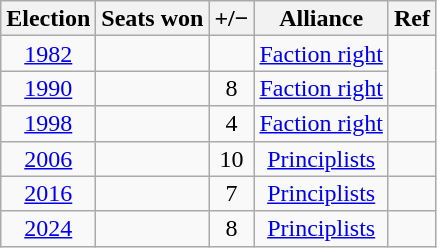<table class="wikitable" style="text-align:center; font-size:100%; line-height:16px;">
<tr>
<th>Election</th>
<th>Seats won</th>
<th>+/−</th>
<th>Alliance</th>
<th>Ref</th>
</tr>
<tr>
<td><a href='#'>1982</a></td>
<td></td>
<td></td>
<td><a href='#'>Faction right</a></td>
</tr>
<tr>
<td><a href='#'>1990</a></td>
<td></td>
<td> 8</td>
<td><a href='#'>Faction right</a></td>
</tr>
<tr>
<td><a href='#'>1998</a></td>
<td></td>
<td> 4</td>
<td><a href='#'>Faction right</a></td>
<td></td>
</tr>
<tr>
<td><a href='#'>2006</a></td>
<td></td>
<td> 10</td>
<td><a href='#'>Principlists</a></td>
<td></td>
</tr>
<tr>
<td><a href='#'>2016</a></td>
<td></td>
<td> 7</td>
<td><a href='#'>Principlists</a></td>
<td></td>
</tr>
<tr>
<td><a href='#'>2024</a></td>
<td></td>
<td> 8</td>
<td><a href='#'>Principlists</a></td>
</tr>
</table>
